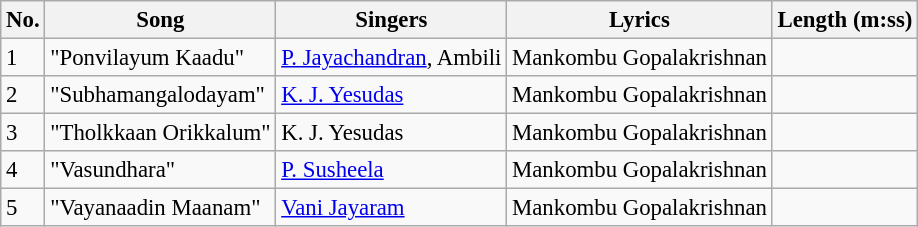<table class="wikitable" style="font-size:95%;">
<tr>
<th>No.</th>
<th>Song</th>
<th>Singers</th>
<th>Lyrics</th>
<th>Length (m:ss)</th>
</tr>
<tr>
<td>1</td>
<td>"Ponvilayum Kaadu"</td>
<td><a href='#'>P. Jayachandran</a>, Ambili</td>
<td>Mankombu Gopalakrishnan</td>
<td></td>
</tr>
<tr>
<td>2</td>
<td>"Subhamangalodayam"</td>
<td><a href='#'>K. J. Yesudas</a></td>
<td>Mankombu Gopalakrishnan</td>
<td></td>
</tr>
<tr>
<td>3</td>
<td>"Tholkkaan Orikkalum"</td>
<td>K. J. Yesudas</td>
<td>Mankombu Gopalakrishnan</td>
<td></td>
</tr>
<tr>
<td>4</td>
<td>"Vasundhara"</td>
<td><a href='#'>P. Susheela</a></td>
<td>Mankombu Gopalakrishnan</td>
<td></td>
</tr>
<tr>
<td>5</td>
<td>"Vayanaadin Maanam"</td>
<td><a href='#'>Vani Jayaram</a></td>
<td>Mankombu Gopalakrishnan</td>
<td></td>
</tr>
</table>
